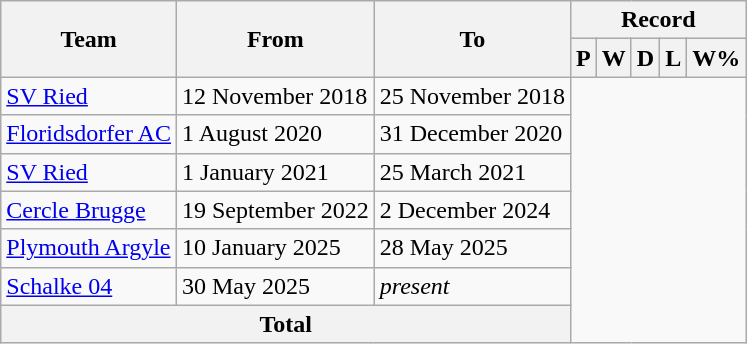<table class="wikitable" style="text-align:center">
<tr>
<th rowspan="2">Team</th>
<th rowspan="2">From</th>
<th rowspan="2">To</th>
<th colspan="5">Record</th>
</tr>
<tr>
<th>P</th>
<th>W</th>
<th>D</th>
<th>L</th>
<th>W%</th>
</tr>
<tr>
<td align=left><a href='#'>SV Ried</a> </td>
<td align=left>12 November 2018</td>
<td align=left>25 November 2018<br></td>
</tr>
<tr>
<td align=left><a href='#'>Floridsdorfer AC</a></td>
<td align=left>1 August 2020</td>
<td align=left>31 December 2020<br></td>
</tr>
<tr>
<td align=left><a href='#'>SV Ried</a></td>
<td align=left>1 January 2021</td>
<td align=left>25 March 2021<br></td>
</tr>
<tr>
<td align=left><a href='#'>Cercle Brugge</a></td>
<td align=left>19 September 2022</td>
<td align=left>2 December 2024<br></td>
</tr>
<tr>
<td align=left><a href='#'>Plymouth Argyle</a></td>
<td align=left>10 January 2025</td>
<td align=left>28 May 2025<br></td>
</tr>
<tr>
<td align=left><a href='#'>Schalke 04</a></td>
<td align=left>30 May 2025</td>
<td align=left><em>present</em><br></td>
</tr>
<tr>
<th colspan="3">Total<br></th>
</tr>
</table>
